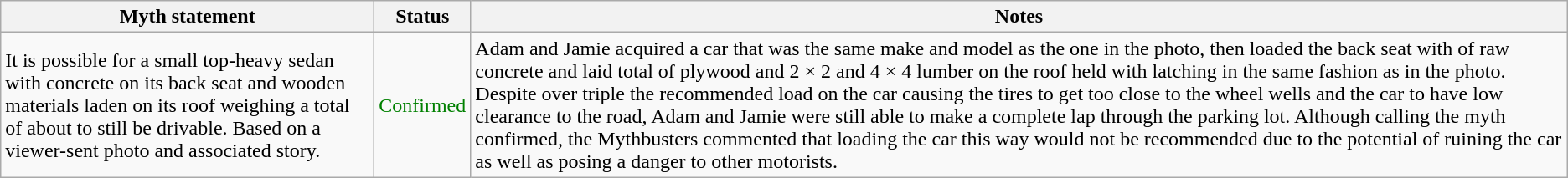<table class="wikitable plainrowheaders">
<tr>
<th>Myth statement</th>
<th>Status</th>
<th>Notes</th>
</tr>
<tr>
<td>It is possible for a small top-heavy sedan with concrete on its back seat and wooden materials laden on its roof weighing a total of about  to still be drivable. Based on a viewer-sent photo and associated story.</td>
<td style="color:green">Confirmed</td>
<td>Adam and Jamie acquired a car that was the same make and model as the one in the photo, then loaded the back seat with  of raw concrete and laid  total of plywood and 2 × 2 and 4 × 4 lumber on the roof held with latching in the same fashion as in the photo. Despite over triple the recommended load on the car causing the tires to get too close to the wheel wells and the car to have low clearance to the road, Adam and Jamie were still able to make a complete lap through the parking lot. Although calling the myth confirmed, the Mythbusters commented that loading the car this way would not be recommended due to the potential of ruining the car as well as posing a danger to other motorists.</td>
</tr>
</table>
